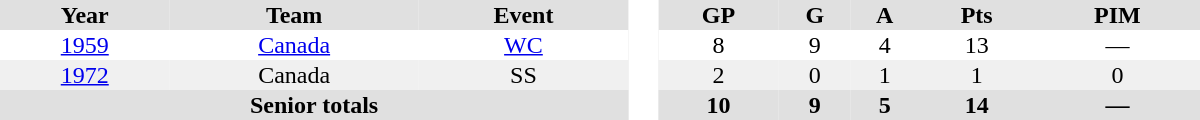<table border="0" cellpadding="1" cellspacing="0" style="text-align:center; width:50em">
<tr ALIGN="center" bgcolor="#e0e0e0">
<th>Year</th>
<th>Team</th>
<th>Event</th>
<th rowspan="99" bgcolor="#ffffff"> </th>
<th>GP</th>
<th>G</th>
<th>A</th>
<th>Pts</th>
<th>PIM</th>
</tr>
<tr>
<td><a href='#'>1959</a></td>
<td><a href='#'>Canada</a></td>
<td><a href='#'>WC</a></td>
<td>8</td>
<td>9</td>
<td>4</td>
<td>13</td>
<td>—</td>
</tr>
<tr bgcolor="#f0f0f0">
<td><a href='#'>1972</a></td>
<td>Canada</td>
<td>SS</td>
<td>2</td>
<td>0</td>
<td>1</td>
<td>1</td>
<td>0</td>
</tr>
<tr style="background:#e0e0e0;">
<th colspan="3">Senior totals</th>
<th>10</th>
<th>9</th>
<th>5</th>
<th>14</th>
<th>—</th>
</tr>
</table>
